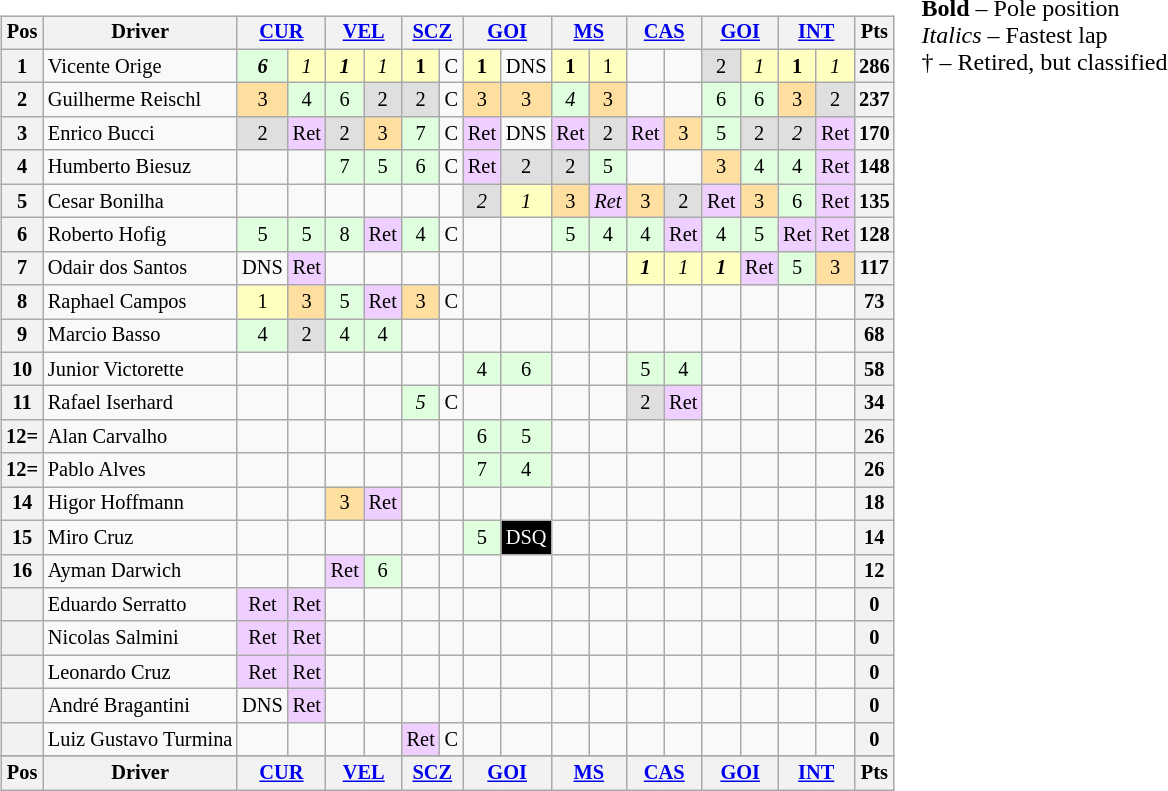<table>
<tr>
<td valign="top"><br><table class="wikitable" style="font-size: 85%; text-align: center;">
<tr valign="top">
<th valign="middle">Pos</th>
<th valign="middle">Driver</th>
<th colspan="2"><a href='#'>CUR</a></th>
<th colspan="2"><a href='#'>VEL</a></th>
<th colspan="2"><a href='#'>SCZ</a></th>
<th colspan="2"><a href='#'>GOI</a></th>
<th colspan="2"><a href='#'>MS</a></th>
<th colspan="2"><a href='#'>CAS</a></th>
<th colspan="2"><a href='#'>GOI</a></th>
<th colspan="2"><a href='#'>INT</a></th>
<th valign="middle">Pts</th>
</tr>
<tr>
<th>1</th>
<td align=left> Vicente Orige</td>
<td style="background:#DFFFDF;"><strong><em>6</em></strong></td>
<td style="background:#FFFFBF;"><em>1</em></td>
<td style="background:#FFFFBF;"><strong><em>1</em></strong></td>
<td style="background:#FFFFBF;"><em>1</em></td>
<td style="background:#FFFFBF;"><strong>1</strong></td>
<td>C</td>
<td style="background:#FFFFBF;"><strong>1</strong></td>
<td>DNS</td>
<td style="background:#FFFFBF;"><strong>1</strong></td>
<td style="background:#FFFFBF;">1</td>
<td></td>
<td></td>
<td style="background:#DFDFDF;">2</td>
<td style="background:#FFFFBF;"><em>1</em></td>
<td style="background:#FFFFBF;"><strong>1</strong></td>
<td style="background:#FFFFBF;"><em>1</em></td>
<th>286</th>
</tr>
<tr>
<th>2</th>
<td align=left> Guilherme Reischl</td>
<td style="background:#FFDF9F;">3</td>
<td style="background:#DFFFDF;">4</td>
<td style="background:#DFFFDF;">6</td>
<td style="background:#DFDFDF;">2</td>
<td style="background:#DFDFDF;">2</td>
<td>C</td>
<td style="background:#FFDF9F;">3</td>
<td style="background:#FFDF9F;">3</td>
<td style="background:#DFFFDF;"><em>4</em></td>
<td style="background:#FFDF9F;">3</td>
<td></td>
<td></td>
<td style="background:#DFFFDF;">6</td>
<td style="background:#DFFFDF;">6</td>
<td style="background:#FFDF9F;">3</td>
<td style="background:#DFDFDF;">2</td>
<th>237</th>
</tr>
<tr>
<th>3</th>
<td align=left> Enrico Bucci</td>
<td style="background:#DFDFDF;">2</td>
<td style="background:#efcfff;">Ret</td>
<td style="background:#DFDFDF;">2</td>
<td style="background:#FFDF9F;">3</td>
<td style="background:#DFFFDF;">7</td>
<td>C</td>
<td style="background:#efcfff;">Ret</td>
<td>DNS</td>
<td style="background:#efcfff;">Ret</td>
<td style="background:#DFDFDF;">2</td>
<td style="background:#efcfff;">Ret</td>
<td style="background:#FFDF9F;">3</td>
<td style="background:#DFFFDF;">5</td>
<td style="background:#DFDFDF;">2</td>
<td style="background:#DFDFDF;"><em>2</em></td>
<td style="background:#efcfff;">Ret</td>
<th>170</th>
</tr>
<tr>
<th>4</th>
<td align=left> Humberto Biesuz</td>
<td></td>
<td></td>
<td style="background:#DFFFDF;">7</td>
<td style="background:#DFFFDF;">5</td>
<td style="background:#DFFFDF;">6</td>
<td>C</td>
<td style="background:#efcfff;">Ret</td>
<td style="background:#DFDFDF;">2</td>
<td style="background:#DFDFDF;">2</td>
<td style="background:#DFFFDF;">5</td>
<td></td>
<td></td>
<td style="background:#FFDF9F;">3</td>
<td style="background:#DFFFDF;">4</td>
<td style="background:#DFFFDF;">4</td>
<td style="background:#efcfff;">Ret</td>
<th>148</th>
</tr>
<tr>
<th>5</th>
<td align=left> Cesar Bonilha</td>
<td></td>
<td></td>
<td></td>
<td></td>
<td></td>
<td></td>
<td style="background:#DFDFDF;"><em>2</em></td>
<td style="background:#FFFFBF;"><em>1</em></td>
<td style="background:#FFDF9F;">3</td>
<td style="background:#efcfff;"><em>Ret</em></td>
<td style="background:#FFDF9F;">3</td>
<td style="background:#DFDFDF;">2</td>
<td style="background:#efcfff;">Ret</td>
<td style="background:#FFDF9F;">3</td>
<td style="background:#DFFFDF;">6</td>
<td style="background:#efcfff;">Ret</td>
<th>135</th>
</tr>
<tr>
<th>6</th>
<td align=left> Roberto Hofig</td>
<td style="background:#DFFFDF;">5</td>
<td style="background:#DFFFDF;">5</td>
<td style="background:#DFFFDF;">8</td>
<td style="background:#efcfff;">Ret</td>
<td style="background:#DFFFDF;">4</td>
<td>C</td>
<td></td>
<td></td>
<td style="background:#DFFFDF;">5</td>
<td style="background:#DFFFDF;">4</td>
<td style="background:#DFFFDF;">4</td>
<td style="background:#efcfff;">Ret</td>
<td style="background:#DFFFDF;">4</td>
<td style="background:#DFFFDF;">5</td>
<td style="background:#efcfff;">Ret</td>
<td style="background:#efcfff;">Ret</td>
<th>128</th>
</tr>
<tr>
<th>7</th>
<td align=left> Odair dos Santos</td>
<td>DNS</td>
<td style="background:#efcfff;">Ret</td>
<td></td>
<td></td>
<td></td>
<td></td>
<td></td>
<td></td>
<td></td>
<td></td>
<td style="background:#FFFFBF;"><strong><em>1</em></strong></td>
<td style="background:#FFFFBF;"><em>1</em></td>
<td style="background:#FFFFBF;"><strong><em>1</em></strong></td>
<td style="background:#efcfff;">Ret</td>
<td style="background:#DFFFDF;">5</td>
<td style="background:#FFDF9F;">3</td>
<th>117</th>
</tr>
<tr>
<th>8</th>
<td align=left> Raphael Campos</td>
<td style="background:#FFFFBF;">1</td>
<td style="background:#FFDF9F;">3</td>
<td style="background:#DFFFDF;">5</td>
<td style="background:#efcfff;">Ret</td>
<td style="background:#FFDF9F;">3</td>
<td>C</td>
<td></td>
<td></td>
<td></td>
<td></td>
<td></td>
<td></td>
<td></td>
<td></td>
<td></td>
<td></td>
<th>73</th>
</tr>
<tr>
<th>9</th>
<td align=left> Marcio Basso</td>
<td style="background:#DFFFDF;">4</td>
<td style="background:#DFDFDF;">2</td>
<td style="background:#DFFFDF;">4</td>
<td style="background:#DFFFDF;">4</td>
<td></td>
<td></td>
<td></td>
<td></td>
<td></td>
<td></td>
<td></td>
<td></td>
<td></td>
<td></td>
<td></td>
<td></td>
<th>68</th>
</tr>
<tr>
<th>10</th>
<td align=left> Junior Victorette</td>
<td></td>
<td></td>
<td></td>
<td></td>
<td></td>
<td></td>
<td style="background:#DFFFDF;">4</td>
<td style="background:#DFFFDF;">6</td>
<td></td>
<td></td>
<td style="background:#DFFFDF;">5</td>
<td style="background:#DFFFDF;">4</td>
<td></td>
<td></td>
<td></td>
<td></td>
<th>58</th>
</tr>
<tr>
<th>11</th>
<td align=left> Rafael Iserhard</td>
<td></td>
<td></td>
<td></td>
<td></td>
<td style="background:#DFFFDF;"><em>5</em></td>
<td>C</td>
<td></td>
<td></td>
<td></td>
<td></td>
<td style="background:#DFDFDF;">2</td>
<td style="background:#efcfff;">Ret</td>
<td></td>
<td></td>
<td></td>
<td></td>
<th>34</th>
</tr>
<tr>
<th>12=</th>
<td align=left> Alan Carvalho</td>
<td></td>
<td></td>
<td></td>
<td></td>
<td></td>
<td></td>
<td style="background:#DFFFDF;">6</td>
<td style="background:#DFFFDF;">5</td>
<td></td>
<td></td>
<td></td>
<td></td>
<td></td>
<td></td>
<td></td>
<td></td>
<th>26</th>
</tr>
<tr>
<th>12=</th>
<td align=left> Pablo Alves</td>
<td></td>
<td></td>
<td></td>
<td></td>
<td></td>
<td></td>
<td style="background:#DFFFDF;">7</td>
<td style="background:#DFFFDF;">4</td>
<td></td>
<td></td>
<td></td>
<td></td>
<td></td>
<td></td>
<td></td>
<td></td>
<th>26</th>
</tr>
<tr>
<th>14</th>
<td align=left> Higor Hoffmann</td>
<td></td>
<td></td>
<td style="background:#FFDF9F;">3</td>
<td style="background:#efcfff;">Ret</td>
<td></td>
<td></td>
<td></td>
<td></td>
<td></td>
<td></td>
<td></td>
<td></td>
<td></td>
<td></td>
<td></td>
<td></td>
<th>18</th>
</tr>
<tr>
<th>15</th>
<td align=left> Miro Cruz</td>
<td></td>
<td></td>
<td></td>
<td></td>
<td></td>
<td></td>
<td style="background:#DFFFDF;">5</td>
<td style="background:#000000; color:white;">DSQ</td>
<td></td>
<td></td>
<td></td>
<td></td>
<td></td>
<td></td>
<td></td>
<td></td>
<th>14</th>
</tr>
<tr>
<th>16</th>
<td align=left> Ayman Darwich</td>
<td></td>
<td></td>
<td style="background:#efcfff;">Ret</td>
<td style="background:#DFFFDF;">6</td>
<td></td>
<td></td>
<td></td>
<td></td>
<td></td>
<td></td>
<td></td>
<td></td>
<td></td>
<td></td>
<td></td>
<td></td>
<th>12</th>
</tr>
<tr>
<th></th>
<td align=left> Eduardo Serratto</td>
<td style="background:#efcfff;">Ret</td>
<td style="background:#efcfff;">Ret</td>
<td></td>
<td></td>
<td></td>
<td></td>
<td></td>
<td></td>
<td></td>
<td></td>
<td></td>
<td></td>
<td></td>
<td></td>
<td></td>
<td></td>
<th>0</th>
</tr>
<tr>
<th></th>
<td align=left> Nicolas Salmini</td>
<td style="background:#efcfff;">Ret</td>
<td style="background:#efcfff;">Ret</td>
<td></td>
<td></td>
<td></td>
<td></td>
<td></td>
<td></td>
<td></td>
<td></td>
<td></td>
<td></td>
<td></td>
<td></td>
<td></td>
<td></td>
<th>0</th>
</tr>
<tr>
<th></th>
<td align=left> Leonardo Cruz</td>
<td style="background:#efcfff;">Ret</td>
<td style="background:#efcfff;">Ret</td>
<td></td>
<td></td>
<td></td>
<td></td>
<td></td>
<td></td>
<td></td>
<td></td>
<td></td>
<td></td>
<td></td>
<td></td>
<td></td>
<td></td>
<th>0</th>
</tr>
<tr>
<th></th>
<td align=left> André Bragantini</td>
<td>DNS</td>
<td style="background:#efcfff;">Ret</td>
<td></td>
<td></td>
<td></td>
<td></td>
<td></td>
<td></td>
<td></td>
<td></td>
<td></td>
<td></td>
<td></td>
<td></td>
<td></td>
<td></td>
<th>0</th>
</tr>
<tr>
<th></th>
<td align=left> Luiz Gustavo Turmina</td>
<td></td>
<td></td>
<td></td>
<td></td>
<td style="background:#efcfff;">Ret</td>
<td>C</td>
<td></td>
<td></td>
<td></td>
<td></td>
<td></td>
<td></td>
<td></td>
<td></td>
<td></td>
<td></td>
<th>0</th>
</tr>
<tr>
</tr>
<tr style="background:#f9f9f9; vertical-align:top;">
<th valign="middle">Pos</th>
<th valign="middle">Driver</th>
<th colspan="2"><a href='#'>CUR</a></th>
<th colspan="2"><a href='#'>VEL</a></th>
<th colspan="2"><a href='#'>SCZ</a></th>
<th colspan="2"><a href='#'>GOI</a></th>
<th colspan="2"><a href='#'>MS</a></th>
<th colspan="2"><a href='#'>CAS</a></th>
<th colspan="2"><a href='#'>GOI</a></th>
<th colspan="2"><a href='#'>INT</a></th>
<th>Pts</th>
</tr>
</table>
</td>
<td valign="top"><br>
<span><strong>Bold</strong> – Pole position<br><em>Italics</em> – Fastest lap<br>† – Retired, but classified</span></td>
</tr>
</table>
